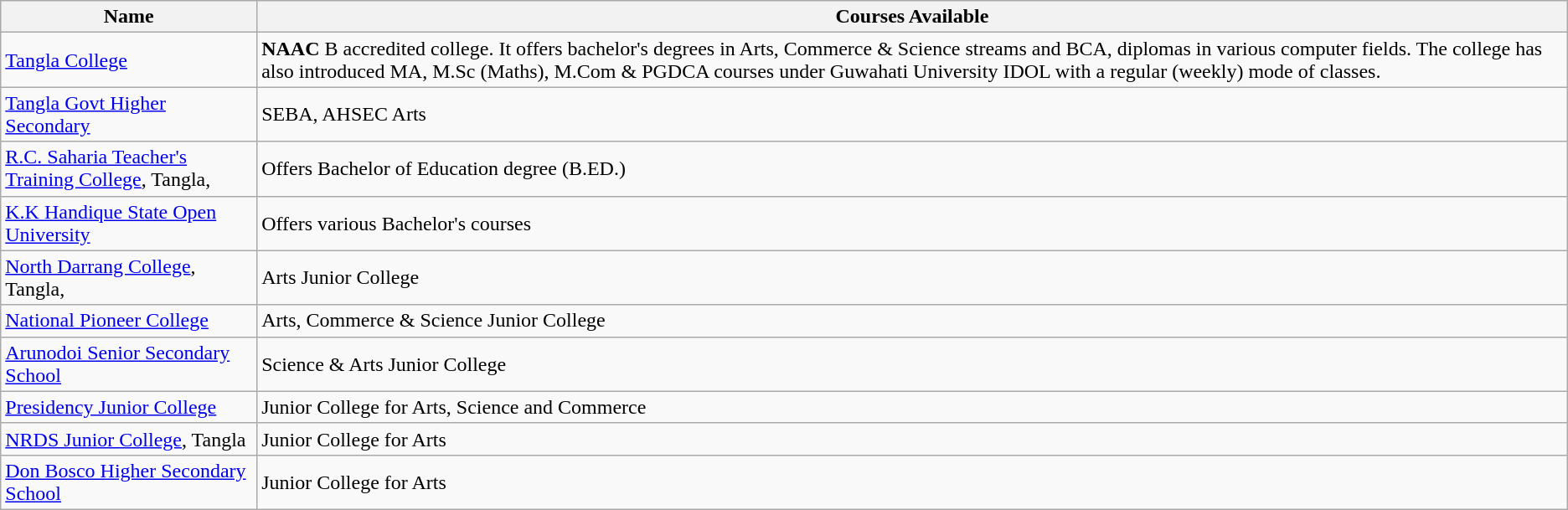<table class="wikitable">
<tr>
<th>Name</th>
<th>Courses Available</th>
</tr>
<tr>
<td><a href='#'>Tangla College</a></td>
<td><strong>NAAC</strong> B accredited college. It offers bachelor's degrees in Arts, Commerce & Science streams and BCA, diplomas in various computer fields. The college has also introduced MA, M.Sc (Maths), M.Com & PGDCA courses under Guwahati University IDOL with a regular (weekly) mode of classes.</td>
</tr>
<tr>
<td><a href='#'>Tangla Govt Higher Secondary</a></td>
<td>SEBA, AHSEC Arts</td>
</tr>
<tr>
<td><a href='#'>R.C. Saharia Teacher's Training College</a>, Tangla,</td>
<td>Offers Bachelor of Education degree (B.ED.)</td>
</tr>
<tr>
<td><a href='#'>K.K Handique State Open University</a></td>
<td>Offers various Bachelor's courses</td>
</tr>
<tr>
<td><a href='#'>North Darrang College</a>, Tangla,</td>
<td>Arts Junior College</td>
</tr>
<tr>
<td><a href='#'>National Pioneer College</a></td>
<td>Arts, Commerce & Science Junior College</td>
</tr>
<tr>
<td><a href='#'>Arunodoi Senior Secondary School</a></td>
<td>Science & Arts Junior College</td>
</tr>
<tr>
<td><a href='#'>Presidency Junior College</a></td>
<td>Junior College for Arts, Science and Commerce</td>
</tr>
<tr>
<td><a href='#'>NRDS Junior College</a>, Tangla</td>
<td>Junior College for Arts</td>
</tr>
<tr>
<td><a href='#'>Don Bosco Higher Secondary School</a></td>
<td>Junior College for Arts</td>
</tr>
</table>
